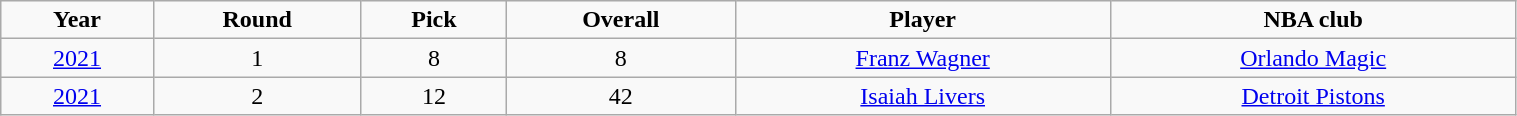<table class="wikitable" width="80%">
<tr align="center"  style=>
<td><strong>Year</strong></td>
<td><strong>Round</strong></td>
<td><strong>Pick</strong></td>
<td><strong>Overall</strong></td>
<td><strong>Player</strong></td>
<td><strong>NBA club</strong></td>
</tr>
<tr align="center" bgcolor="">
<td><a href='#'>2021</a></td>
<td>1</td>
<td>8</td>
<td>8</td>
<td><a href='#'>Franz Wagner</a></td>
<td><a href='#'>Orlando Magic</a></td>
</tr>
<tr align="center" bgcolor="">
<td><a href='#'>2021</a></td>
<td>2</td>
<td>12</td>
<td>42</td>
<td><a href='#'>Isaiah Livers</a></td>
<td><a href='#'>Detroit Pistons</a></td>
</tr>
</table>
